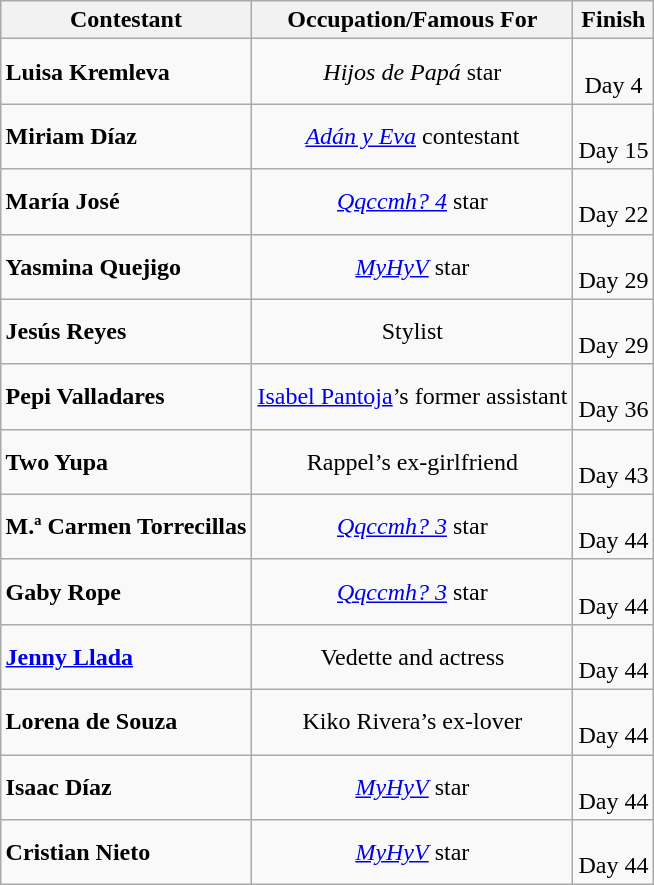<table class="wikitable" style="margin:auto; text-align:center">
<tr>
<th>Contestant</th>
<th>Occupation/Famous For</th>
<th>Finish</th>
</tr>
<tr>
<td align="left"><strong>Luisa Kremleva</strong><br></td>
<td><em>Hijos de Papá</em> star</td>
<td><br>Day 4</td>
</tr>
<tr>
<td align="left"><strong>Miriam Díaz</strong><br></td>
<td><em><a href='#'>Adán y Eva</a></em> contestant</td>
<td><br>Day 15</td>
</tr>
<tr>
<td align="left"><strong>María José</strong><br></td>
<td><em><a href='#'>Qqccmh? 4</a></em> star</td>
<td><br>Day 22</td>
</tr>
<tr>
<td align="left"><strong>Yasmina Quejigo</strong><br></td>
<td><em><a href='#'>MyHyV</a></em> star</td>
<td><br>Day 29</td>
</tr>
<tr>
<td align="left"><strong>Jesús Reyes</strong><br></td>
<td>Stylist</td>
<td><br>Day 29</td>
</tr>
<tr>
<td align="left"><strong>Pepi Valladares</strong><br></td>
<td><a href='#'>Isabel Pantoja</a>’s former assistant</td>
<td><br>Day 36</td>
</tr>
<tr>
<td align="left"><strong>Two Yupa</strong><br></td>
<td>Rappel’s ex-girlfriend</td>
<td><br>Day 43</td>
</tr>
<tr>
<td align="left"><strong>M.ª Carmen Torrecillas</strong><br></td>
<td><em><a href='#'>Qqccmh? 3</a></em> star</td>
<td><br>Day 44</td>
</tr>
<tr>
<td align="left"><strong>Gaby Rope</strong><br></td>
<td><em><a href='#'>Qqccmh? 3</a></em> star</td>
<td><br>Day 44</td>
</tr>
<tr>
<td align="left"><strong><a href='#'>Jenny Llada</a></strong><br></td>
<td>Vedette and actress</td>
<td><br>Day 44</td>
</tr>
<tr>
<td align="left"><strong>Lorena de Souza</strong><br></td>
<td>Kiko Rivera’s ex-lover</td>
<td><br>Day 44</td>
</tr>
<tr>
<td align="left"><strong>Isaac Díaz</strong><br></td>
<td><em><a href='#'>MyHyV</a></em> star</td>
<td><br>Day 44</td>
</tr>
<tr>
<td align="left"><strong>Cristian Nieto</strong><br></td>
<td><em><a href='#'>MyHyV</a></em> star</td>
<td><br>Day 44</td>
</tr>
</table>
